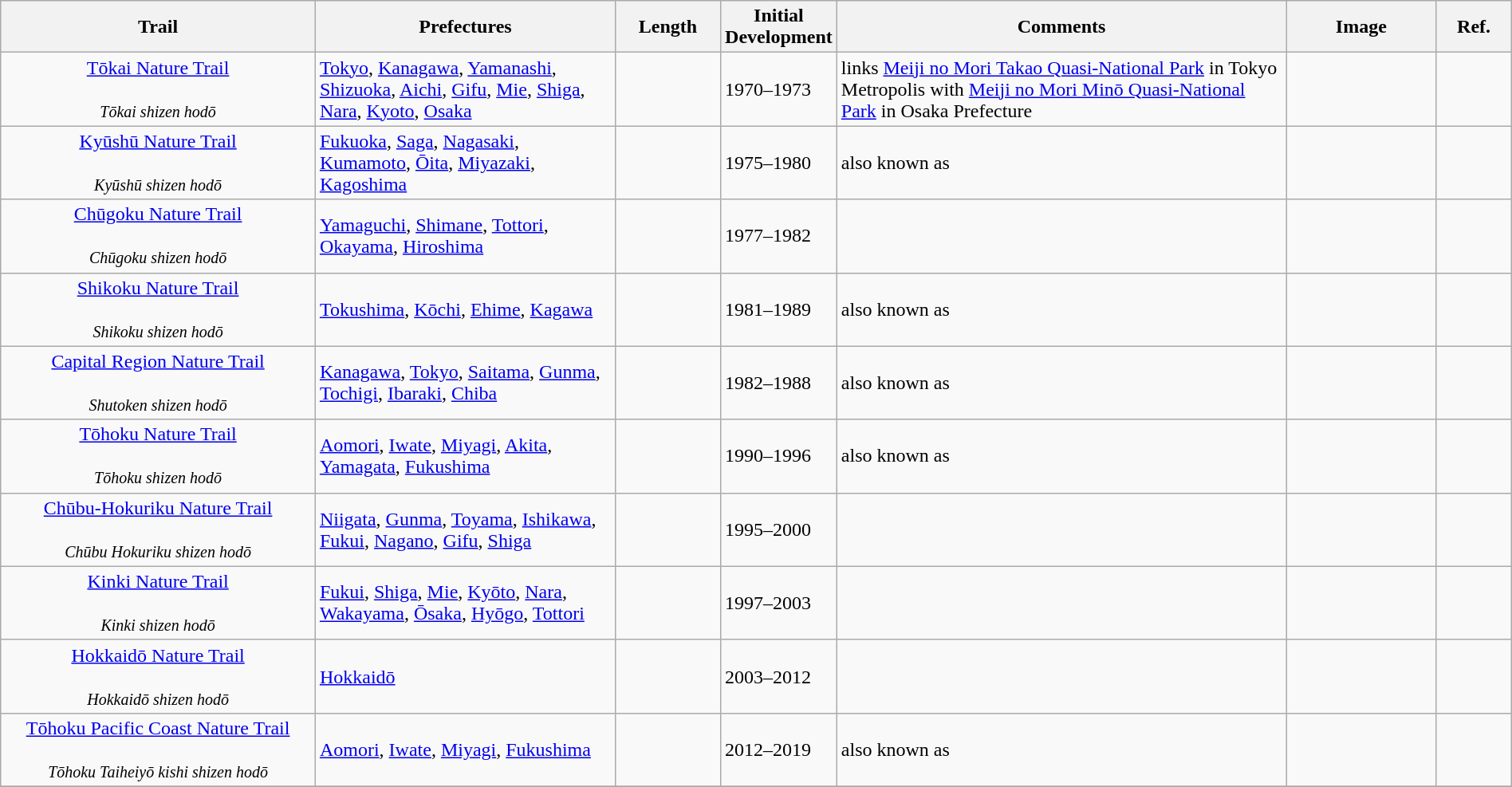<table class="wikitable" style="width:100%;">
<tr>
<th width="21%" align="left">Trail</th>
<th width="20%" align="left">Prefectures</th>
<th width="7%" align="left">Length</th>
<th width="7%" align="left">Initial Development</th>
<th width="30%" align="left">Comments</th>
<th width="10%" align="left">Image</th>
<th width="5%" align="left">Ref.</th>
</tr>
<tr>
<td align="center"><a href='#'>Tōkai Nature Trail</a><br><br><small><em>Tōkai shizen hodō</em></small></td>
<td><a href='#'>Tokyo</a>, <a href='#'>Kanagawa</a>, <a href='#'>Yamanashi</a>, <a href='#'>Shizuoka</a>, <a href='#'>Aichi</a>, <a href='#'>Gifu</a>, <a href='#'>Mie</a>, <a href='#'>Shiga</a>, <a href='#'>Nara</a>, <a href='#'>Kyoto</a>, <a href='#'>Osaka</a></td>
<td></td>
<td>1970–1973</td>
<td>links <a href='#'>Meiji no Mori Takao Quasi-National Park</a> in Tokyo Metropolis with <a href='#'>Meiji no Mori Minō Quasi-National Park</a> in Osaka Prefecture</td>
<td></td>
<td></td>
</tr>
<tr>
<td align="center"><a href='#'>Kyūshū Nature Trail</a><br><br><small><em>Kyūshū shizen hodō</em></small></td>
<td><a href='#'>Fukuoka</a>, <a href='#'>Saga</a>, <a href='#'>Nagasaki</a>, <a href='#'>Kumamoto</a>, <a href='#'>Ōita</a>, <a href='#'>Miyazaki</a>, <a href='#'>Kagoshima</a></td>
<td></td>
<td>1975–1980</td>
<td>also known as </td>
<td></td>
<td></td>
</tr>
<tr>
<td align="center"><a href='#'>Chūgoku Nature Trail</a><br><br><small><em>Chūgoku shizen hodō</em></small></td>
<td><a href='#'>Yamaguchi</a>, <a href='#'>Shimane</a>, <a href='#'>Tottori</a>, <a href='#'>Okayama</a>, <a href='#'>Hiroshima</a></td>
<td></td>
<td>1977–1982</td>
<td></td>
<td></td>
<td></td>
</tr>
<tr>
<td align="center"><a href='#'>Shikoku Nature Trail</a><br><br><small><em>Shikoku shizen hodō</em></small></td>
<td><a href='#'>Tokushima</a>, <a href='#'>Kōchi</a>, <a href='#'>Ehime</a>, <a href='#'>Kagawa</a></td>
<td></td>
<td>1981–1989</td>
<td>also known as </td>
<td></td>
<td></td>
</tr>
<tr>
<td align="center"><a href='#'>Capital Region Nature Trail</a><br><br><small><em>Shutoken shizen hodō</em></small></td>
<td><a href='#'>Kanagawa</a>, <a href='#'>Tokyo</a>, <a href='#'>Saitama</a>, <a href='#'>Gunma</a>, <a href='#'>Tochigi</a>, <a href='#'>Ibaraki</a>, <a href='#'>Chiba</a></td>
<td></td>
<td>1982–1988</td>
<td>also known as </td>
<td></td>
<td></td>
</tr>
<tr>
<td align="center"><a href='#'>Tōhoku Nature Trail</a><br><br><small><em>Tōhoku shizen hodō</em></small></td>
<td><a href='#'>Aomori</a>, <a href='#'>Iwate</a>, <a href='#'>Miyagi</a>, <a href='#'>Akita</a>, <a href='#'>Yamagata</a>, <a href='#'>Fukushima</a></td>
<td></td>
<td>1990–1996</td>
<td>also known as </td>
<td></td>
<td></td>
</tr>
<tr>
<td align="center"><a href='#'>Chūbu-Hokuriku Nature Trail</a><br><br><small><em>Chūbu Hokuriku shizen hodō</em></small></td>
<td><a href='#'>Niigata</a>, <a href='#'>Gunma</a>, <a href='#'>Toyama</a>, <a href='#'>Ishikawa</a>, <a href='#'>Fukui</a>, <a href='#'>Nagano</a>, <a href='#'>Gifu</a>, <a href='#'>Shiga</a></td>
<td></td>
<td>1995–2000</td>
<td></td>
<td></td>
<td></td>
</tr>
<tr>
<td align="center"><a href='#'>Kinki Nature Trail</a><br><br><small><em>Kinki shizen hodō</em></small></td>
<td><a href='#'>Fukui</a>, <a href='#'>Shiga</a>, <a href='#'>Mie</a>, <a href='#'>Kyōto</a>, <a href='#'>Nara</a>, <a href='#'>Wakayama</a>, <a href='#'>Ōsaka</a>, <a href='#'>Hyōgo</a>, <a href='#'>Tottori</a></td>
<td></td>
<td>1997–2003</td>
<td></td>
<td></td>
<td></td>
</tr>
<tr>
<td align="center"><a href='#'>Hokkaidō Nature Trail</a><br><br><small><em>Hokkaidō shizen hodō</em></small></td>
<td><a href='#'>Hokkaidō</a></td>
<td></td>
<td>2003–2012</td>
<td></td>
<td></td>
<td></td>
</tr>
<tr>
<td align="center"><a href='#'>Tōhoku Pacific Coast Nature Trail</a><br><br><small><em>Tōhoku Taiheiyō kishi shizen hodō</em></small></td>
<td><a href='#'>Aomori</a>, <a href='#'>Iwate</a>, <a href='#'>Miyagi</a>, <a href='#'>Fukushima</a></td>
<td></td>
<td>2012–2019</td>
<td>also known as </td>
<td></td>
<td></td>
</tr>
<tr>
</tr>
</table>
